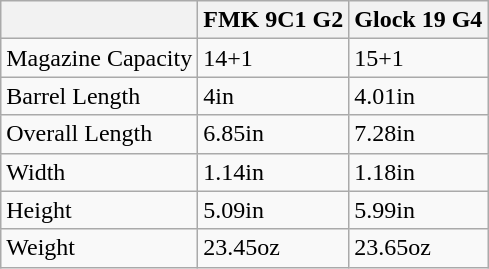<table class="wikitable">
<tr>
<th></th>
<th>FMK 9C1 G2</th>
<th>Glock 19 G4</th>
</tr>
<tr>
<td>Magazine Capacity</td>
<td>14+1</td>
<td>15+1</td>
</tr>
<tr>
<td>Barrel Length</td>
<td>4in</td>
<td>4.01in</td>
</tr>
<tr>
<td>Overall Length</td>
<td>6.85in</td>
<td>7.28in</td>
</tr>
<tr>
<td>Width</td>
<td>1.14in</td>
<td>1.18in</td>
</tr>
<tr>
<td>Height</td>
<td>5.09in</td>
<td>5.99in</td>
</tr>
<tr>
<td>Weight</td>
<td>23.45oz</td>
<td>23.65oz</td>
</tr>
</table>
